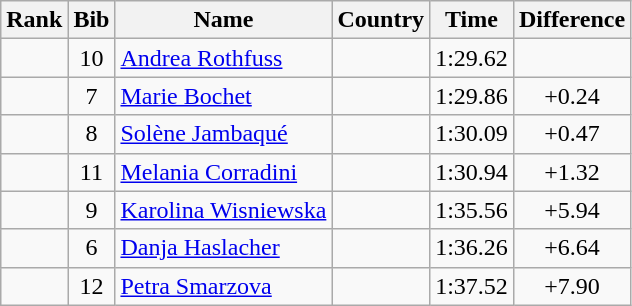<table class="wikitable sortable" style="text-align:center">
<tr>
<th>Rank</th>
<th>Bib</th>
<th>Name</th>
<th>Country</th>
<th>Time</th>
<th>Difference</th>
</tr>
<tr>
<td></td>
<td>10</td>
<td align=left><a href='#'>Andrea Rothfuss</a></td>
<td align=left></td>
<td>1:29.62</td>
<td></td>
</tr>
<tr>
<td></td>
<td>7</td>
<td align=left><a href='#'>Marie Bochet</a></td>
<td align=left></td>
<td>1:29.86</td>
<td>+0.24</td>
</tr>
<tr>
<td></td>
<td>8</td>
<td align=left><a href='#'>Solène Jambaqué</a></td>
<td align=left></td>
<td>1:30.09</td>
<td>+0.47</td>
</tr>
<tr>
<td></td>
<td>11</td>
<td align=left><a href='#'>Melania Corradini</a></td>
<td align=left></td>
<td>1:30.94</td>
<td>+1.32</td>
</tr>
<tr>
<td></td>
<td>9</td>
<td align=left><a href='#'>Karolina Wisniewska</a></td>
<td align=left></td>
<td>1:35.56</td>
<td>+5.94</td>
</tr>
<tr>
<td></td>
<td>6</td>
<td align=left><a href='#'>Danja Haslacher</a></td>
<td align=left></td>
<td>1:36.26</td>
<td>+6.64</td>
</tr>
<tr>
<td></td>
<td>12</td>
<td align=left><a href='#'>Petra Smarzova</a></td>
<td align=left></td>
<td>1:37.52</td>
<td>+7.90</td>
</tr>
</table>
